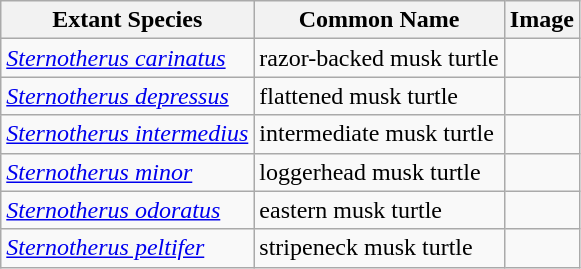<table class="wikitable">
<tr>
<th>Extant Species</th>
<th>Common Name</th>
<th>Image</th>
</tr>
<tr>
<td><em><a href='#'>Sternotherus carinatus</a></em><br></td>
<td>razor-backed musk turtle</td>
<td></td>
</tr>
<tr>
<td><em><a href='#'>Sternotherus depressus</a></em><br></td>
<td>flattened musk turtle</td>
<td></td>
</tr>
<tr>
<td><em><a href='#'>Sternotherus intermedius</a></em><br></td>
<td>intermediate musk turtle</td>
<td></td>
</tr>
<tr>
<td><em><a href='#'>Sternotherus minor</a></em><br></td>
<td>loggerhead musk turtle</td>
<td></td>
</tr>
<tr>
<td><em><a href='#'>Sternotherus odoratus</a></em><br></td>
<td>eastern musk turtle</td>
<td></td>
</tr>
<tr>
<td><em><a href='#'>Sternotherus peltifer</a></em><br></td>
<td>stripeneck musk turtle</td>
<td></td>
</tr>
</table>
